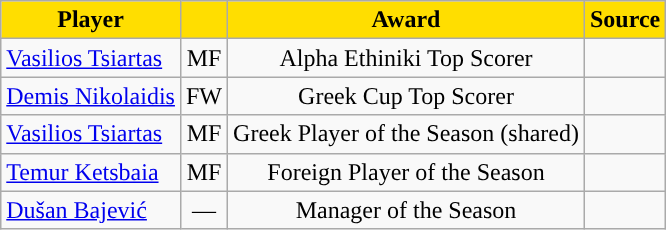<table class="wikitable">
<tr>
<th style="background:#FFDE00">Player</th>
<th style="background:#FFDE00"></th>
<th style="background:#FFDE00">Award</th>
<th style="background:#FFDE00">Source</th>
</tr>
<tr>
<td> <a href='#'>Vasilios Tsiartas</a></td>
<td align="center">MF</td>
<td align="center">Alpha Ethiniki Top Scorer</td>
<td align="center"></td>
</tr>
<tr>
<td> <a href='#'>Demis Nikolaidis</a></td>
<td align="center">FW</td>
<td align="center">Greek Cup Top Scorer</td>
<td align="center"></td>
</tr>
<tr>
<td> <a href='#'>Vasilios Tsiartas</a></td>
<td align="center">MF</td>
<td align="center">Greek Player of the Season (shared)</td>
<td align="center"></td>
</tr>
<tr>
<td> <a href='#'>Temur Ketsbaia</a></td>
<td align="center">MF</td>
<td align="center">Foreign Player of the Season</td>
<td align="center"></td>
</tr>
<tr>
<td> <a href='#'>Dušan Bajević</a></td>
<td align="center">—</td>
<td align="center">Manager of the Season</td>
<td align="center"></td>
</tr>
</table>
